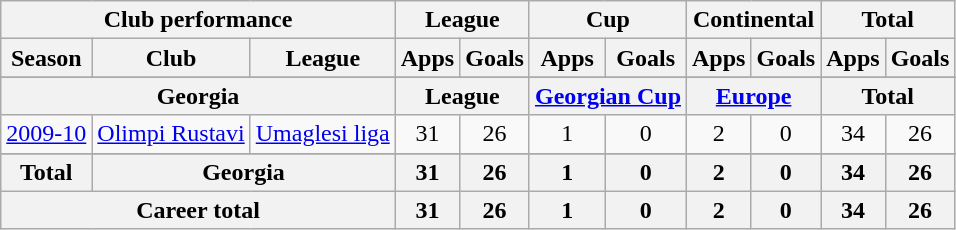<table class="wikitable" style="text-align:center">
<tr>
<th colspan=3>Club performance</th>
<th colspan=2>League</th>
<th colspan=2>Cup</th>
<th colspan=2>Continental</th>
<th colspan=2>Total</th>
</tr>
<tr>
<th>Season</th>
<th>Club</th>
<th>League</th>
<th>Apps</th>
<th>Goals</th>
<th>Apps</th>
<th>Goals</th>
<th>Apps</th>
<th>Goals</th>
<th>Apps</th>
<th>Goals</th>
</tr>
<tr>
</tr>
<tr>
<th colspan=3>Georgia</th>
<th colspan=2>League</th>
<th colspan=2><a href='#'>Georgian Cup</a></th>
<th colspan=2><a href='#'>Europe</a></th>
<th colspan=2>Total</th>
</tr>
<tr>
<td><a href='#'>2009-10</a></td>
<td rowspan="1"><a href='#'>Olimpi Rustavi</a></td>
<td rowspan="1"><a href='#'>Umaglesi liga</a></td>
<td>31</td>
<td>26</td>
<td>1</td>
<td>0</td>
<td>2</td>
<td>0</td>
<td>34</td>
<td>26</td>
</tr>
<tr>
</tr>
<tr>
<th rowspan=1>Total</th>
<th colspan=2>Georgia</th>
<th>31</th>
<th>26</th>
<th>1</th>
<th>0</th>
<th>2</th>
<th>0</th>
<th>34</th>
<th>26</th>
</tr>
<tr>
<th colspan=3>Career total</th>
<th>31</th>
<th>26</th>
<th>1</th>
<th>0</th>
<th>2</th>
<th>0</th>
<th>34</th>
<th>26</th>
</tr>
</table>
